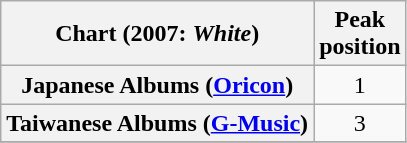<table class="wikitable sortable plainrowheaders" style="text-align:center">
<tr>
<th scope="col">Chart (2007: <em>White</em>)</th>
<th scope="col">Peak<br>position</th>
</tr>
<tr>
<th scope="row">Japanese Albums (<a href='#'>Oricon</a>)</th>
<td>1</td>
</tr>
<tr>
<th scope="row">Taiwanese Albums (<a href='#'>G-Music</a>)</th>
<td>3</td>
</tr>
<tr>
</tr>
</table>
